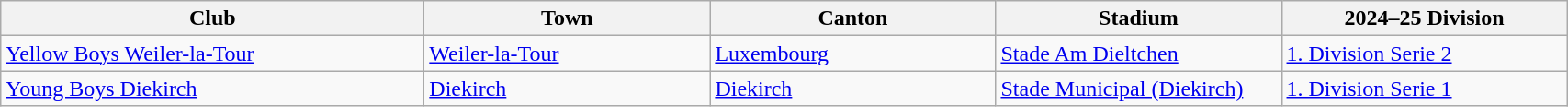<table class="wikitable">
<tr>
<th style="width:300px;">Club</th>
<th style="width:200px;">Town</th>
<th style="width:200px;">Canton</th>
<th style="width:200px;">Stadium</th>
<th style="width:200px;">2024–25 Division</th>
</tr>
<tr>
<td><a href='#'>Yellow Boys Weiler-la-Tour</a></td>
<td><a href='#'>Weiler-la-Tour</a></td>
<td><a href='#'>Luxembourg</a></td>
<td><a href='#'>Stade Am Dieltchen</a></td>
<td><a href='#'>1. Division Serie 2</a></td>
</tr>
<tr>
<td><a href='#'>Young Boys Diekirch</a></td>
<td><a href='#'>Diekirch</a></td>
<td><a href='#'>Diekirch</a></td>
<td><a href='#'>Stade Municipal (Diekirch)</a></td>
<td><a href='#'>1. Division Serie 1</a></td>
</tr>
</table>
